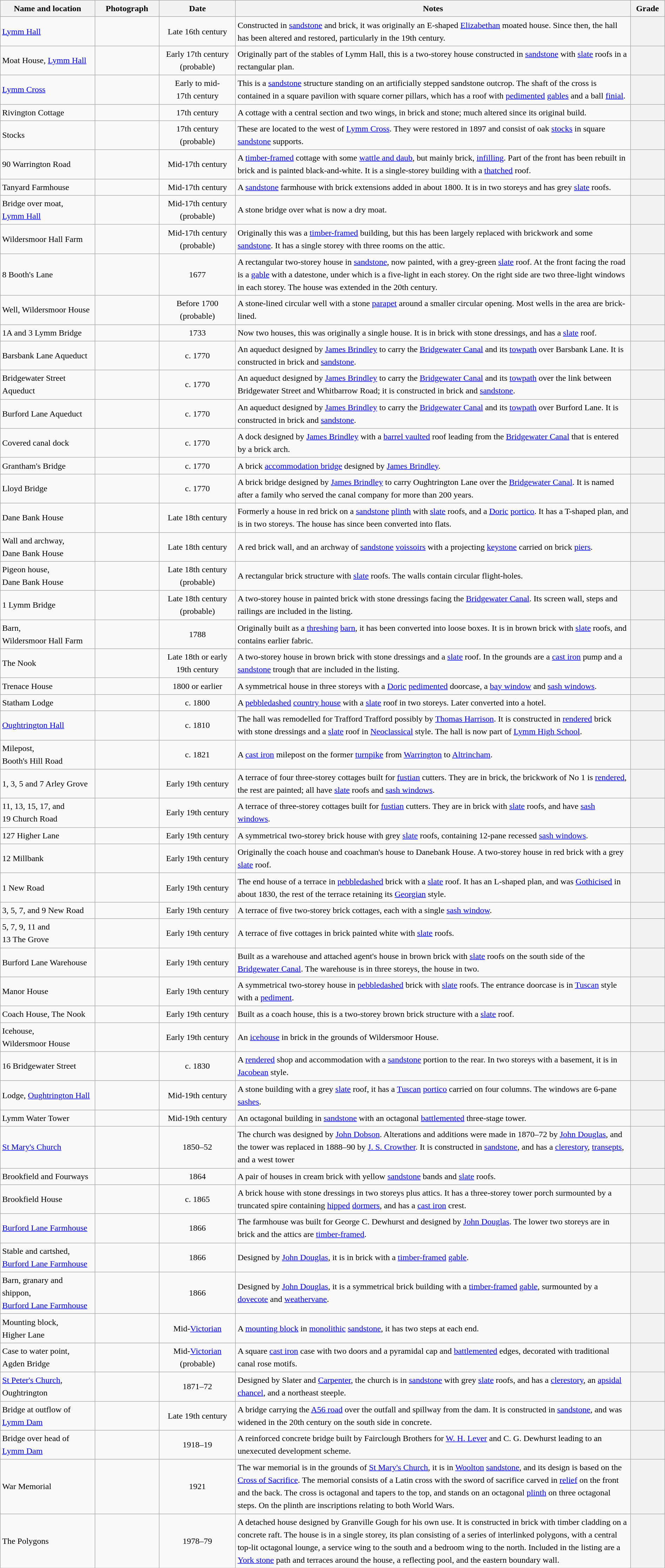<table class="wikitable sortable plainrowheaders" style="width:100%;border:0px;text-align:left;line-height:150%;">
<tr>
<th scope="col"  style="width:150px">Name and location</th>
<th scope="col"  style="width:100px" class="unsortable">Photograph</th>
<th scope="col"  style="width:120px">Date</th>
<th scope="col"  style="width:650px" class="unsortable">Notes</th>
<th scope="col"  style="width:50px">Grade</th>
</tr>
<tr>
<td><a href='#'>Lymm Hall</a><br><small></small></td>
<td></td>
<td align="center">Late 16th century</td>
<td>Constructed in <a href='#'>sandstone</a> and brick, it was originally an E-shaped <a href='#'>Elizabethan</a> moated house.  Since then, the hall has been altered and restored, particularly in the 19th century.</td>
<th></th>
</tr>
<tr>
<td>Moat House, <a href='#'>Lymm Hall</a><br><small></small></td>
<td></td>
<td align="center">Early 17th century (probable)</td>
<td>Originally part of the stables of Lymm Hall, this is a two-storey house constructed in <a href='#'>sandstone</a> with <a href='#'>slate</a> roofs in a rectangular plan.</td>
<th></th>
</tr>
<tr>
<td><a href='#'>Lymm Cross</a><br><small></small></td>
<td></td>
<td align="center">Early to mid-17th century</td>
<td>This is a <a href='#'>sandstone</a> structure standing on an artificially stepped sandstone outcrop.  The shaft of the cross is contained in a square pavilion with square corner pillars, which has a roof with <a href='#'>pedimented</a> <a href='#'>gables</a> and a ball <a href='#'>finial</a>.</td>
<th></th>
</tr>
<tr>
<td>Rivington Cottage<br><small></small></td>
<td></td>
<td align="center">17th century</td>
<td>A cottage with a central section and two wings, in brick and stone; much altered since its original build.</td>
<th></th>
</tr>
<tr>
<td>Stocks<br><small></small></td>
<td></td>
<td align="center">17th century (probable)</td>
<td>These are located to the west of <a href='#'>Lymm Cross</a>.  They were restored in 1897 and consist of oak <a href='#'>stocks</a> in square <a href='#'>sandstone</a> supports.</td>
<th></th>
</tr>
<tr>
<td>90 Warrington Road<br><small></small></td>
<td></td>
<td align="center">Mid-17th century</td>
<td>A <a href='#'>timber-framed</a> cottage with some <a href='#'>wattle and daub</a>, but mainly brick, <a href='#'>infilling</a>.  Part of the front has been rebuilt in brick and is painted black-and-white.  It is a single-storey building with a <a href='#'>thatched</a> roof.</td>
<th></th>
</tr>
<tr>
<td>Tanyard Farmhouse<br><small></small></td>
<td></td>
<td align="center">Mid-17th century</td>
<td>A <a href='#'>sandstone</a> farmhouse with brick extensions added in about 1800.  It is in two storeys and has grey <a href='#'>slate</a> roofs.</td>
<th></th>
</tr>
<tr>
<td>Bridge over moat,<br><a href='#'>Lymm Hall</a><br><small></small></td>
<td></td>
<td align="center">Mid-17th century (probable)</td>
<td>A stone bridge over what is now a dry moat.</td>
<th></th>
</tr>
<tr>
<td>Wildersmoor Hall Farm<br><small></small></td>
<td></td>
<td align="center">Mid-17th century (probable)</td>
<td>Originally this was a <a href='#'>timber-framed</a> building, but this has been largely replaced with brickwork and some <a href='#'>sandstone</a>.  It has a single storey with three rooms on the attic.</td>
<th></th>
</tr>
<tr>
<td>8 Booth's Lane<br><small></small></td>
<td></td>
<td align="center">1677</td>
<td>A rectangular two-storey house in <a href='#'>sandstone</a>, now painted, with a grey-green <a href='#'>slate</a> roof.  At the front facing the road is a <a href='#'>gable</a> with a datestone, under which is a five-light in each storey.  On the right side are two three-light windows in each storey.  The house was extended in the 20th century.</td>
<th></th>
</tr>
<tr>
<td>Well, Wildersmoor House<br><small></small></td>
<td></td>
<td align="center">Before 1700 (probable)</td>
<td>A stone-lined circular well with a stone <a href='#'>parapet</a> around a smaller circular opening.  Most wells in the area are brick-lined.</td>
<th></th>
</tr>
<tr>
<td>1A and 3 Lymm Bridge<br><small></small></td>
<td></td>
<td align="center">1733</td>
<td>Now two houses, this was originally a single house.  It is in brick with stone dressings, and has a <a href='#'>slate</a> roof.</td>
<th></th>
</tr>
<tr>
<td>Barsbank Lane Aqueduct<br><small></small></td>
<td></td>
<td align="center">c. 1770</td>
<td>An aqueduct designed by <a href='#'>James Brindley</a> to carry the <a href='#'>Bridgewater Canal</a> and its <a href='#'>towpath</a> over Barsbank Lane.  It is constructed in brick and <a href='#'>sandstone</a>.</td>
<th></th>
</tr>
<tr>
<td>Bridgewater Street Aqueduct<br><small></small></td>
<td></td>
<td align="center">c. 1770</td>
<td>An aqueduct designed by <a href='#'>James Brindley</a> to carry the <a href='#'>Bridgewater Canal</a> and its <a href='#'>towpath</a> over the link between Bridgewater Street and Whitbarrow Road; it is constructed in brick and <a href='#'>sandstone</a>.</td>
<th></th>
</tr>
<tr>
<td>Burford Lane Aqueduct<br><small></small></td>
<td></td>
<td align="center">c. 1770</td>
<td>An aqueduct designed by <a href='#'>James Brindley</a> to carry the <a href='#'>Bridgewater Canal</a> and its <a href='#'>towpath</a> over Burford Lane.  It is constructed in brick and <a href='#'>sandstone</a>.</td>
<th></th>
</tr>
<tr>
<td>Covered canal dock<br><small></small></td>
<td></td>
<td align="center">c. 1770</td>
<td>A dock designed by <a href='#'>James Brindley</a> with a <a href='#'>barrel vaulted</a> roof leading from the <a href='#'>Bridgewater Canal</a> that is entered by a brick arch.</td>
<th></th>
</tr>
<tr>
<td>Grantham's Bridge<br><small></small></td>
<td></td>
<td align="center">c. 1770</td>
<td>A brick <a href='#'>accommodation bridge</a> designed by <a href='#'>James Brindley</a>.</td>
<th></th>
</tr>
<tr>
<td>Lloyd Bridge<br><small></small></td>
<td></td>
<td align="center">c. 1770</td>
<td>A brick bridge designed by <a href='#'>James Brindley</a> to carry Oughtrington Lane over the <a href='#'>Bridgewater Canal</a>.  It is named after a family who served the canal company for more than 200 years.</td>
<th></th>
</tr>
<tr>
<td>Dane Bank House<br><small></small></td>
<td></td>
<td align="center">Late 18th century</td>
<td>Formerly a house in red brick on a <a href='#'>sandstone</a> <a href='#'>plinth</a> with <a href='#'>slate</a> roofs, and a <a href='#'>Doric</a> <a href='#'>portico</a>.  It has a T-shaped plan, and is in two storeys.  The house has since been converted into flats.</td>
<th></th>
</tr>
<tr>
<td>Wall and archway,<br>Dane Bank House<br><small></small></td>
<td></td>
<td align="center">Late 18th century</td>
<td>A red brick wall, and an archway of <a href='#'>sandstone</a> <a href='#'>voissoirs</a> with a projecting <a href='#'>keystone</a> carried on brick <a href='#'>piers</a>.</td>
<th></th>
</tr>
<tr>
<td>Pigeon house,<br>Dane Bank House<br><small></small></td>
<td></td>
<td align="center">Late 18th century (probable)</td>
<td>A rectangular brick structure with <a href='#'>slate</a> roofs.  The walls contain circular flight-holes.</td>
<th></th>
</tr>
<tr>
<td>1 Lymm Bridge<br><small></small></td>
<td></td>
<td align="center">Late 18th century (probable)</td>
<td>A two-storey house in painted brick with stone dressings facing the <a href='#'>Bridgewater Canal</a>.  Its screen wall, steps and railings are included in the listing.</td>
<th></th>
</tr>
<tr>
<td>Barn,<br>Wildersmoor Hall Farm<br><small></small></td>
<td></td>
<td align="center">1788</td>
<td>Originally built as a <a href='#'>threshing</a> <a href='#'>barn</a>, it has been converted into loose boxes.  It is in brown brick with <a href='#'>slate</a> roofs, and contains earlier fabric.</td>
<th></th>
</tr>
<tr>
<td>The Nook<br><small></small></td>
<td></td>
<td align="center">Late 18th or early 19th century</td>
<td>A two-storey house in brown brick with stone dressings and a <a href='#'>slate</a> roof.  In the grounds are a <a href='#'>cast iron</a> pump and a <a href='#'>sandstone</a> trough that are included in the listing.</td>
<th></th>
</tr>
<tr>
<td>Trenace House<br><small></small></td>
<td></td>
<td align="center">1800 or earlier</td>
<td>A symmetrical house in three storeys with a <a href='#'>Doric</a> <a href='#'>pedimented</a> doorcase, a <a href='#'>bay window</a> and <a href='#'>sash windows</a>.</td>
<th></th>
</tr>
<tr>
<td>Statham Lodge<br><small></small></td>
<td></td>
<td align="center">c. 1800</td>
<td>A <a href='#'>pebbledashed</a> <a href='#'>country house</a> with a <a href='#'>slate</a> roof in two storeys.  Later converted into a hotel.</td>
<th></th>
</tr>
<tr>
<td><a href='#'>Oughtrington Hall</a><br><small></small></td>
<td></td>
<td align="center">c. 1810</td>
<td>The hall was remodelled for Trafford Trafford possibly by <a href='#'>Thomas Harrison</a>.  It is constructed in <a href='#'>rendered</a> brick with stone dressings and a <a href='#'>slate</a> roof in <a href='#'>Neoclassical</a> style.  The hall is now part of <a href='#'>Lymm High School</a>.</td>
<th></th>
</tr>
<tr>
<td>Milepost,<br>Booth's Hill Road<br><small></small></td>
<td></td>
<td align="center">c. 1821</td>
<td>A <a href='#'>cast iron</a> milepost on the former <a href='#'>turnpike</a> from <a href='#'>Warrington</a> to <a href='#'>Altrincham</a>.</td>
<th></th>
</tr>
<tr>
<td>1, 3, 5 and 7 Arley Grove<br><small></small></td>
<td></td>
<td align="center">Early 19th century</td>
<td>A terrace of four three-storey cottages built for <a href='#'>fustian</a> cutters.  They are in brick, the brickwork of No 1 is <a href='#'>rendered</a>, the rest are painted; all have <a href='#'>slate</a> roofs and <a href='#'>sash windows</a>.</td>
<th></th>
</tr>
<tr>
<td>11, 13, 15, 17, and 19 Church Road<br><small></small></td>
<td></td>
<td align="center">Early 19th century</td>
<td>A terrace of three-storey cottages built for <a href='#'>fustian</a> cutters. They are in brick with <a href='#'>slate</a> roofs, and have <a href='#'>sash windows</a>.</td>
<th></th>
</tr>
<tr>
<td>127 Higher Lane<br><small></small></td>
<td></td>
<td align="center">Early 19th century</td>
<td>A symmetrical two-storey brick house with grey <a href='#'>slate</a> roofs, containing 12-pane recessed <a href='#'>sash windows</a>.</td>
<th></th>
</tr>
<tr>
<td>12 Millbank<br><small></small></td>
<td></td>
<td align="center">Early 19th century</td>
<td>Originally the coach house and coachman's house to Danebank House.  A two-storey house in red brick with a grey <a href='#'>slate</a> roof.</td>
<th></th>
</tr>
<tr>
<td>1 New Road<br><small></small></td>
<td></td>
<td align="center">Early 19th century</td>
<td>The end house of a terrace in <a href='#'>pebbledashed</a> brick with a <a href='#'>slate</a> roof.  It has an L-shaped plan, and was <a href='#'>Gothicised</a> in about 1830, the rest of the terrace retaining its <a href='#'>Georgian</a> style.</td>
<th></th>
</tr>
<tr>
<td>3, 5, 7, and 9 New Road<br><small></small></td>
<td></td>
<td align="center">Early 19th century</td>
<td>A terrace of five two-storey brick cottages, each with a single <a href='#'>sash window</a>.</td>
<th></th>
</tr>
<tr>
<td>5, 7, 9, 11 and<br>13 The Grove<br><small></small></td>
<td></td>
<td align="center">Early 19th century</td>
<td>A terrace of five cottages in brick painted white with <a href='#'>slate</a> roofs.</td>
<th></th>
</tr>
<tr>
<td>Burford Lane Warehouse<br><small></small></td>
<td></td>
<td align="center">Early 19th century</td>
<td>Built as a warehouse and attached agent's house in brown brick with <a href='#'>slate</a> roofs on the south side of the <a href='#'>Bridgewater Canal</a>.  The warehouse is in three storeys, the house in two.</td>
<th></th>
</tr>
<tr>
<td>Manor House<br><small></small></td>
<td></td>
<td align="center">Early 19th century</td>
<td>A symmetrical two-storey house in <a href='#'>pebbledashed</a> brick with <a href='#'>slate</a> roofs.  The entrance doorcase is in <a href='#'>Tuscan</a> style with a <a href='#'>pediment</a>.</td>
<th></th>
</tr>
<tr>
<td>Coach House, The Nook<br><small></small></td>
<td></td>
<td align="center">Early 19th century</td>
<td>Built as a coach house, this is a two-storey brown brick structure with a <a href='#'>slate</a> roof.</td>
<th></th>
</tr>
<tr>
<td>Icehouse,<br>Wildersmoor House<br><small></small></td>
<td></td>
<td align="center">Early 19th century</td>
<td>An <a href='#'>icehouse</a> in brick in the grounds of Wildersmoor House.</td>
<th></th>
</tr>
<tr>
<td>16 Bridgewater Street<br><small></small></td>
<td></td>
<td align="center">c. 1830</td>
<td>A <a href='#'>rendered</a> shop and accommodation with a <a href='#'>sandstone</a> portion to the rear.  In two storeys with a basement, it is in <a href='#'>Jacobean</a> style.</td>
<th></th>
</tr>
<tr>
<td>Lodge, <a href='#'>Oughtrington Hall</a><br><small></small></td>
<td></td>
<td align="center">Mid-19th century</td>
<td>A stone building with a grey <a href='#'>slate</a> roof, it has a <a href='#'>Tuscan</a> <a href='#'>portico</a> carried on four columns.  The windows are 6-pane <a href='#'>sashes</a>.</td>
<th></th>
</tr>
<tr>
<td>Lymm Water Tower<br><small></small></td>
<td></td>
<td align="center">Mid-19th century</td>
<td>An octagonal building in <a href='#'>sandstone</a> with an octagonal <a href='#'>battlemented</a> three-stage tower.</td>
<th></th>
</tr>
<tr>
<td><a href='#'>St Mary's Church</a><br><small></small></td>
<td></td>
<td align="center">1850–52</td>
<td>The church was designed by <a href='#'>John Dobson</a>.  Alterations and additions were made in 1870–72 by <a href='#'>John Douglas</a>, and the tower was replaced in 1888–90 by <a href='#'>J.&nbsp;S.&nbsp;Crowther</a>.  It is constructed in <a href='#'>sandstone</a>, and has a <a href='#'>clerestory</a>, <a href='#'>transepts</a>, and a west tower</td>
<th></th>
</tr>
<tr>
<td>Brookfield and Fourways<br><small></small></td>
<td></td>
<td align="center">1864</td>
<td>A pair of houses in cream brick with yellow <a href='#'>sandstone</a> bands and <a href='#'>slate</a> roofs.</td>
<th></th>
</tr>
<tr>
<td>Brookfield House<br><small></small></td>
<td></td>
<td align="center">c. 1865</td>
<td>A brick house with stone dressings in two storeys plus attics.  It has a three-storey tower porch surmounted by a truncated spire containing <a href='#'>hipped</a> <a href='#'>dormers</a>, and has a <a href='#'>cast iron</a> crest.</td>
<th></th>
</tr>
<tr>
<td><a href='#'>Burford Lane Farmhouse</a><br><small></small></td>
<td></td>
<td align="center">1866</td>
<td>The farmhouse was built for George C. Dewhurst and designed by <a href='#'>John Douglas</a>.  The lower two storeys are in brick and the attics are <a href='#'>timber-framed</a>.</td>
<th></th>
</tr>
<tr>
<td>Stable and cartshed, <a href='#'>Burford Lane Farmhouse</a><br><small></small></td>
<td></td>
<td align="center">1866</td>
<td>Designed by <a href='#'>John Douglas</a>, it is in brick with a <a href='#'>timber-framed</a> <a href='#'>gable</a>.</td>
<th></th>
</tr>
<tr>
<td>Barn, granary and shippon,<br><a href='#'>Burford Lane Farmhouse</a><br><small></small></td>
<td></td>
<td align="center">1866</td>
<td>Designed by <a href='#'>John Douglas</a>, it is a symmetrical brick building with a <a href='#'>timber-framed</a> <a href='#'>gable</a>, surmounted by a <a href='#'>dovecote</a> and <a href='#'>weathervane</a>.</td>
<th></th>
</tr>
<tr>
<td>Mounting block,<br>Higher Lane<br><small></small></td>
<td></td>
<td align="center">Mid-<a href='#'>Victorian</a></td>
<td>A <a href='#'>mounting block</a> in <a href='#'>monolithic</a> <a href='#'>sandstone</a>, it has two steps at each end.</td>
<th></th>
</tr>
<tr>
<td>Case to water point,<br>Agden Bridge<br><small></small></td>
<td></td>
<td align="center">Mid-<a href='#'>Victorian</a><br>(probable)</td>
<td>A square <a href='#'>cast iron</a> case with two doors and a pyramidal cap and <a href='#'>battlemented</a> edges, decorated with traditional canal rose motifs.</td>
<th></th>
</tr>
<tr>
<td><a href='#'>St Peter's Church</a>, Oughtrington<br><small></small></td>
<td></td>
<td align="center">1871–72</td>
<td>Designed by Slater and <a href='#'>Carpenter</a>, the church is in <a href='#'>sandstone</a> with grey <a href='#'>slate</a> roofs, and has a <a href='#'>clerestory</a>, an <a href='#'>apsidal</a> <a href='#'>chancel</a>, and a northeast steeple.</td>
<th></th>
</tr>
<tr>
<td>Bridge at outflow of <a href='#'>Lymm Dam</a><br><small></small></td>
<td></td>
<td align="center">Late 19th century</td>
<td>A bridge carrying the <a href='#'>A56 road</a> over the outfall and spillway from the dam.  It is constructed in <a href='#'>sandstone</a>, and was widened in the 20th century on the south side in concrete.</td>
<th></th>
</tr>
<tr>
<td>Bridge over head of <a href='#'>Lymm Dam</a><br><small></small></td>
<td></td>
<td align="center">1918–19</td>
<td>A reinforced concrete bridge built by Fairclough Brothers for <a href='#'>W. H. Lever</a> and C. G. Dewhurst leading to an unexecuted development scheme.</td>
<th></th>
</tr>
<tr>
<td>War Memorial<br><small></small></td>
<td></td>
<td align="center">1921</td>
<td>The war memorial is in the grounds of <a href='#'>St Mary's Church</a>, it is in <a href='#'>Woolton</a> <a href='#'>sandstone</a>, and its design is based on the <a href='#'>Cross of Sacrifice</a>.  The memorial consists of a Latin cross with the sword of sacrifice carved in <a href='#'>relief</a> on the front and the back.  The cross is octagonal and tapers to the top, and stands on an octagonal <a href='#'>plinth</a> on three octagonal steps.  On the plinth are inscriptions relating to both World Wars.</td>
<th></th>
</tr>
<tr>
<td>The Polygons<br><small></small></td>
<td></td>
<td align="center">1978–79</td>
<td>A detached house designed by Granville Gough for his own use.  It is constructed in brick with timber cladding on a concrete raft.  The house is in a single storey, its plan consisting of a series of interlinked polygons, with a central top-lit octagonal lounge, a service wing to the south and a bedroom wing to the north.  Included in the listing are a <a href='#'>York stone</a> path and terraces around the house, a reflecting pool, and the eastern boundary wall.</td>
<th></th>
</tr>
<tr>
</tr>
</table>
